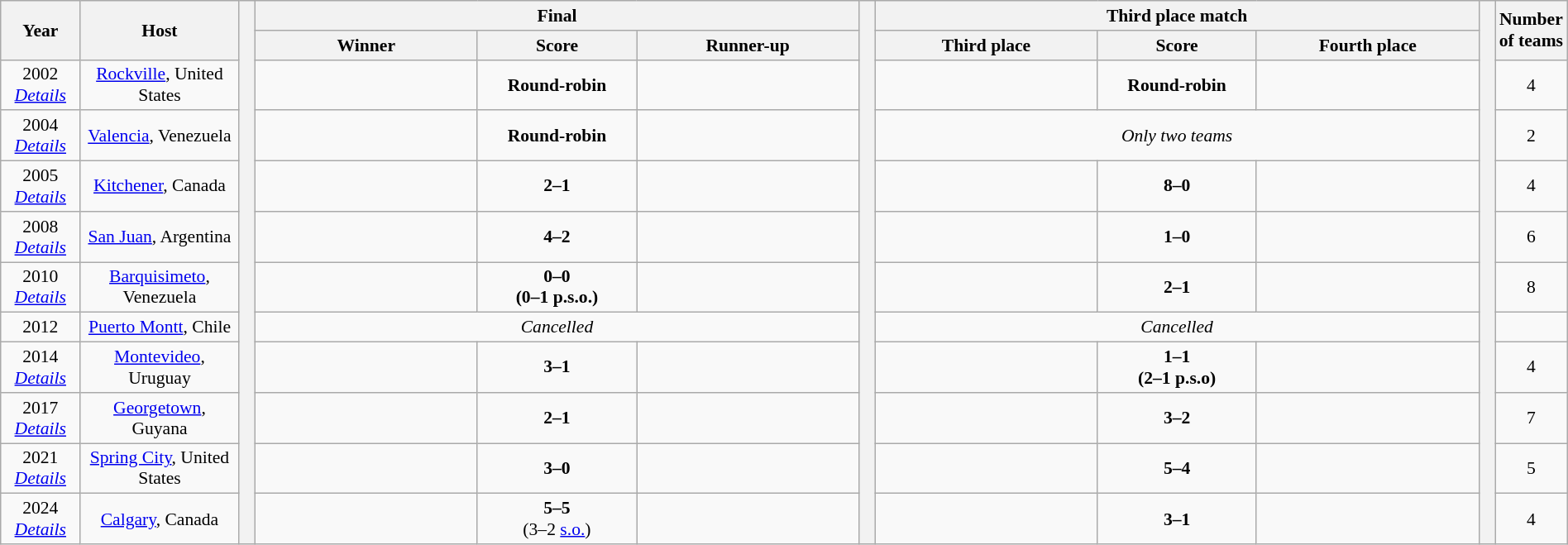<table class="wikitable" style="text-align:center;width:100%; font-size:90%;">
<tr>
<th rowspan=2 width=5%>Year</th>
<th rowspan=2 width=10%>Host</th>
<th width=1% rowspan=12></th>
<th colspan=3>Final</th>
<th width=1% rowspan=12></th>
<th colspan=3>Third place match</th>
<th width=1% rowspan=12></th>
<th width=4% rowspan=2>Number of teams</th>
</tr>
<tr>
<th width=14%>Winner</th>
<th width=10%>Score</th>
<th width=14%>Runner-up</th>
<th width=14%>Third place</th>
<th width=10%>Score</th>
<th width=14%>Fourth place</th>
</tr>
<tr>
<td>2002<br><em><a href='#'>Details</a></em></td>
<td><a href='#'>Rockville</a>, United States</td>
<td><strong></strong></td>
<td><strong>Round-robin</strong></td>
<td></td>
<td></td>
<td><strong>Round-robin</strong></td>
<td></td>
<td>4</td>
</tr>
<tr>
<td>2004<br><em><a href='#'>Details</a></em></td>
<td><a href='#'>Valencia</a>, Venezuela</td>
<td><strong></strong></td>
<td><strong>Round-robin</strong></td>
<td></td>
<td colspan="3"><em>Only two teams</em></td>
<td>2</td>
</tr>
<tr>
<td>2005<br><em><a href='#'>Details</a></em></td>
<td><a href='#'>Kitchener</a>, Canada</td>
<td><strong></strong></td>
<td><strong>2–1</strong></td>
<td></td>
<td></td>
<td><strong>8–0</strong></td>
<td></td>
<td>4</td>
</tr>
<tr>
<td>2008<br><em><a href='#'>Details</a></em></td>
<td><a href='#'>San Juan</a>, Argentina</td>
<td><strong></strong></td>
<td><strong>4–2</strong></td>
<td></td>
<td></td>
<td><strong>1–0</strong></td>
<td></td>
<td>6</td>
</tr>
<tr>
<td>2010<br><em><a href='#'>Details</a></em></td>
<td><a href='#'>Barquisimeto</a>, Venezuela</td>
<td><strong></strong></td>
<td><strong>0–0</strong><br><strong>(0–1 p.s.o.)</strong></td>
<td></td>
<td></td>
<td><strong>2–1</strong></td>
<td></td>
<td>8</td>
</tr>
<tr>
<td>2012</td>
<td><a href='#'>Puerto Montt</a>, Chile</td>
<td colspan=3><em>Cancelled</em></td>
<td colspan=3><em>Cancelled</em></td>
<td></td>
</tr>
<tr>
<td>2014<br><em><a href='#'>Details</a></em></td>
<td><a href='#'>Montevideo</a>, Uruguay</td>
<td><strong></strong></td>
<td><strong>3–1</strong></td>
<td></td>
<td></td>
<td><strong>1–1</strong><br><strong>(2–1 p.s.o)</strong></td>
<td></td>
<td>4</td>
</tr>
<tr>
<td>2017<br><em><a href='#'>Details</a></em></td>
<td><a href='#'>Georgetown</a>, Guyana</td>
<td><strong></strong></td>
<td><strong>2–1</strong></td>
<td></td>
<td></td>
<td><strong>3–2</strong></td>
<td></td>
<td>7</td>
</tr>
<tr>
<td>2021<br><em><a href='#'>Details</a></em></td>
<td><a href='#'>Spring City</a>, United States</td>
<td><strong></strong></td>
<td><strong>3–0</strong></td>
<td></td>
<td></td>
<td><strong>5–4</strong></td>
<td></td>
<td>5</td>
</tr>
<tr>
<td>2024<br><em><a href='#'>Details</a></em></td>
<td><a href='#'>Calgary</a>, Canada</td>
<td><strong></strong></td>
<td><strong>5–5</strong><br>(3–2 <a href='#'>s.o.</a>)</td>
<td></td>
<td></td>
<td><strong>3–1</strong></td>
<td></td>
<td>4</td>
</tr>
</table>
